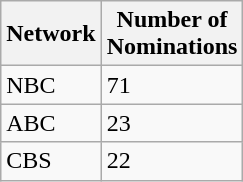<table class="wikitable">
<tr>
<th>Network</th>
<th>Number of<br>Nominations</th>
</tr>
<tr>
<td>NBC</td>
<td>71</td>
</tr>
<tr>
<td>ABC</td>
<td>23</td>
</tr>
<tr>
<td>CBS</td>
<td>22</td>
</tr>
</table>
